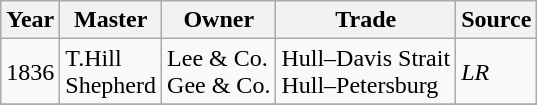<table class=" wikitable">
<tr>
<th>Year</th>
<th>Master</th>
<th>Owner</th>
<th>Trade</th>
<th>Source</th>
</tr>
<tr>
<td>1836</td>
<td>T.Hill<br>Shepherd</td>
<td>Lee & Co.<br>Gee & Co.</td>
<td>Hull–Davis Strait<br>Hull–Petersburg</td>
<td><em>LR</em></td>
</tr>
<tr>
</tr>
</table>
